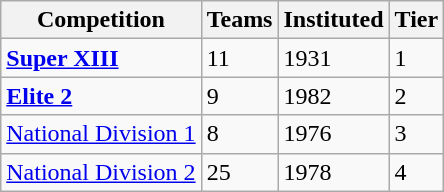<table class="wikitable">
<tr>
<th>Competition</th>
<th>Teams</th>
<th>Instituted</th>
<th>Tier</th>
</tr>
<tr>
<td><strong><a href='#'>Super XIII</a></strong></td>
<td>11</td>
<td>1931</td>
<td>1</td>
</tr>
<tr>
<td><strong><a href='#'>Elite 2</a></strong></td>
<td>9</td>
<td>1982</td>
<td>2</td>
</tr>
<tr>
<td><a href='#'>National Division 1</a></td>
<td>8</td>
<td>1976</td>
<td>3</td>
</tr>
<tr>
<td><a href='#'>National Division 2</a></td>
<td>25</td>
<td>1978</td>
<td>4</td>
</tr>
</table>
